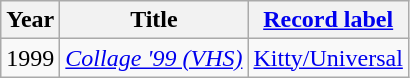<table class="wikitable">
<tr>
<th>Year</th>
<th>Title</th>
<th><a href='#'>Record label</a></th>
</tr>
<tr>
<td>1999</td>
<td><em><a href='#'>Collage '99 (VHS)</a></em></td>
<td><a href='#'>Kitty/Universal</a></td>
</tr>
</table>
